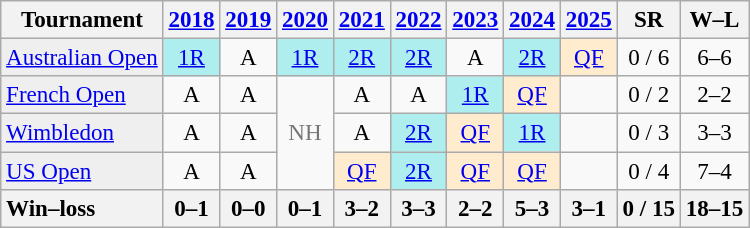<table class="wikitable" style="text-align:center;font-size:96%">
<tr>
<th>Tournament</th>
<th><a href='#'>2018</a></th>
<th><a href='#'>2019</a></th>
<th><a href='#'>2020</a></th>
<th><a href='#'>2021</a></th>
<th><a href='#'>2022</a></th>
<th><a href='#'>2023</a></th>
<th><a href='#'>2024</a></th>
<th><a href='#'>2025</a></th>
<th>SR</th>
<th>W–L</th>
</tr>
<tr>
<td style="background:#efefef;text-align:left"><a href='#'>Australian Open</a></td>
<td style=background:#afeeee><a href='#'>1R</a></td>
<td>A</td>
<td style=background:#afeeee><a href='#'>1R</a></td>
<td style=background:#afeeee><a href='#'>2R</a></td>
<td style=background:#afeeee><a href='#'>2R</a></td>
<td>A</td>
<td style=background:#afeeee><a href='#'>2R</a></td>
<td style=background:#ffebcd><a href='#'>QF</a></td>
<td>0 / 6</td>
<td>6–6</td>
</tr>
<tr>
<td style="background:#efefef;text-align:left"><a href='#'>French Open</a></td>
<td>A</td>
<td>A</td>
<td rowspan="3" style="color:#767676">NH</td>
<td>A</td>
<td>A</td>
<td bgcolor=afeeee><a href='#'>1R</a></td>
<td style=background:#ffebcd><a href='#'>QF</a></td>
<td></td>
<td>0 / 2</td>
<td>2–2</td>
</tr>
<tr>
<td style="background:#efefef;text-align:left"><a href='#'>Wimbledon</a></td>
<td>A</td>
<td>A</td>
<td>A</td>
<td style=background:#afeeee><a href='#'>2R</a></td>
<td style=background:#ffebcd><a href='#'>QF</a></td>
<td style=background:#afeeee><a href='#'>1R</a></td>
<td></td>
<td>0 / 3</td>
<td>3–3</td>
</tr>
<tr>
<td style="background:#efefef;text-align:left"><a href='#'>US Open</a></td>
<td>A</td>
<td>A</td>
<td style=background:#ffebcd><a href='#'>QF</a></td>
<td style=background:#afeeee><a href='#'>2R</a></td>
<td style=background:#ffebcd><a href='#'>QF</a></td>
<td style=background:#ffebcd><a href='#'>QF</a></td>
<td></td>
<td>0 / 4</td>
<td>7–4</td>
</tr>
<tr>
<th style="text-align:left">Win–loss</th>
<th>0–1</th>
<th>0–0</th>
<th>0–1</th>
<th>3–2</th>
<th>3–3</th>
<th>2–2</th>
<th>5–3</th>
<th>3–1</th>
<th>0 / 15</th>
<th>18–15</th>
</tr>
</table>
